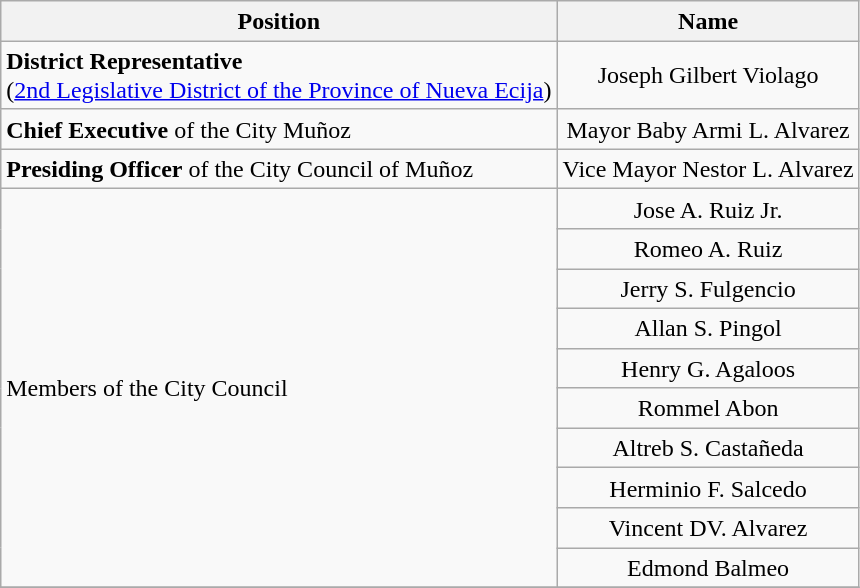<table class="wikitable" style="line-height:1.20em; font-size:100%;">
<tr>
<th>Position</th>
<th>Name</th>
</tr>
<tr>
<td><strong>District Representative</strong><br>(<a href='#'>2nd Legislative District of the Province of Nueva Ecija</a>)</td>
<td style="text-align:center;">Joseph Gilbert Violago</td>
</tr>
<tr>
<td><strong>Chief Executive</strong> of the City Muñoz</td>
<td style="text-align:center;">Mayor Baby Armi L. Alvarez</td>
</tr>
<tr>
<td><strong>Presiding Officer</strong> of the City Council of Muñoz</td>
<td style="text-align:center;">Vice Mayor Nestor L. Alvarez</td>
</tr>
<tr>
<td rowspan="10">Members of the City Council</td>
<td style="text-align:center;">Jose A. Ruiz Jr.</td>
</tr>
<tr>
<td style="text-align:center;">Romeo A. Ruiz</td>
</tr>
<tr>
<td style="text-align:center;">Jerry S. Fulgencio</td>
</tr>
<tr>
<td style="text-align:center;">Allan S. Pingol</td>
</tr>
<tr>
<td style="text-align:center;">Henry G. Agaloos</td>
</tr>
<tr>
<td style="text-align:center;">Rommel Abon</td>
</tr>
<tr>
<td style="text-align:center;">Altreb S. Castañeda</td>
</tr>
<tr>
<td style="text-align:center;">Herminio F. Salcedo</td>
</tr>
<tr>
<td style="text-align:center;">Vincent DV. Alvarez</td>
</tr>
<tr>
<td style="text-align:center;">Edmond Balmeo</td>
</tr>
<tr>
</tr>
</table>
